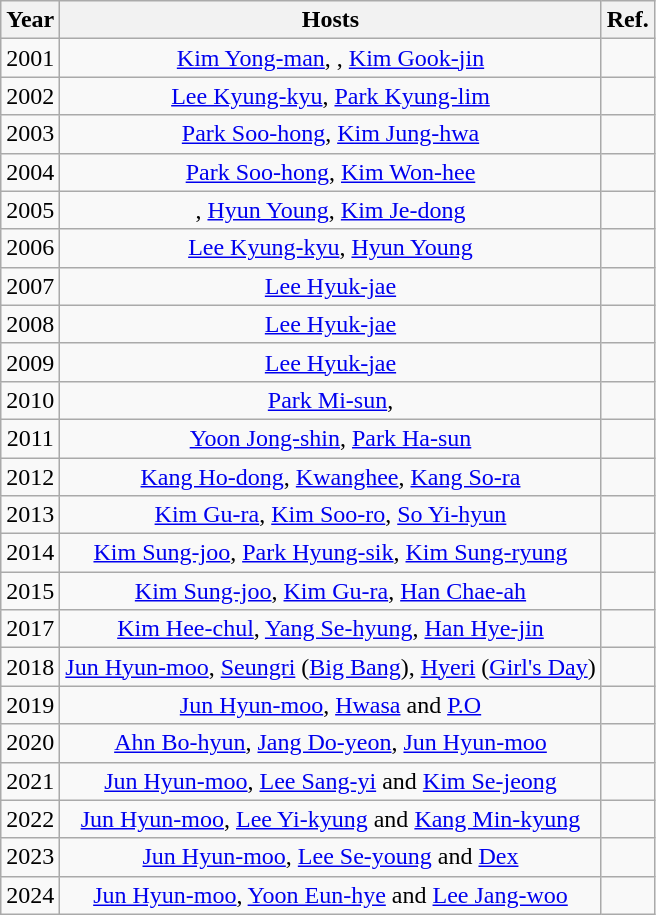<table class="wikitable sortable" style="text-align:center">
<tr>
<th>Year</th>
<th>Hosts</th>
<th>Ref.</th>
</tr>
<tr>
<td>2001</td>
<td><a href='#'>Kim Yong-man</a>, , <a href='#'>Kim Gook-jin</a></td>
<td></td>
</tr>
<tr>
<td>2002</td>
<td><a href='#'>Lee Kyung-kyu</a>, <a href='#'>Park Kyung-lim</a></td>
<td></td>
</tr>
<tr>
<td>2003</td>
<td><a href='#'>Park Soo-hong</a>, <a href='#'>Kim Jung-hwa</a></td>
<td></td>
</tr>
<tr>
<td>2004</td>
<td><a href='#'>Park Soo-hong</a>, <a href='#'>Kim Won-hee</a></td>
<td></td>
</tr>
<tr>
<td>2005</td>
<td>, <a href='#'>Hyun Young</a>, <a href='#'>Kim Je-dong</a></td>
<td></td>
</tr>
<tr>
<td>2006</td>
<td><a href='#'>Lee Kyung-kyu</a>, <a href='#'>Hyun Young</a></td>
<td></td>
</tr>
<tr>
<td>2007</td>
<td><a href='#'>Lee Hyuk-jae</a></td>
<td></td>
</tr>
<tr>
<td>2008</td>
<td><a href='#'>Lee Hyuk-jae</a></td>
<td></td>
</tr>
<tr>
<td>2009</td>
<td><a href='#'>Lee Hyuk-jae</a></td>
<td></td>
</tr>
<tr>
<td>2010</td>
<td><a href='#'>Park Mi-sun</a>, </td>
<td></td>
</tr>
<tr>
<td>2011</td>
<td><a href='#'>Yoon Jong-shin</a>, <a href='#'>Park Ha-sun</a></td>
<td></td>
</tr>
<tr>
<td>2012</td>
<td><a href='#'>Kang Ho-dong</a>, <a href='#'>Kwanghee</a>, <a href='#'>Kang So-ra</a></td>
<td></td>
</tr>
<tr>
<td>2013</td>
<td><a href='#'>Kim Gu-ra</a>, <a href='#'>Kim Soo-ro</a>, <a href='#'>So Yi-hyun</a></td>
<td></td>
</tr>
<tr>
<td>2014</td>
<td><a href='#'>Kim Sung-joo</a>, <a href='#'>Park Hyung-sik</a>, <a href='#'>Kim Sung-ryung</a></td>
<td></td>
</tr>
<tr>
<td>2015</td>
<td><a href='#'>Kim Sung-joo</a>, <a href='#'>Kim Gu-ra</a>, <a href='#'>Han Chae-ah</a></td>
<td></td>
</tr>
<tr>
<td>2017</td>
<td><a href='#'>Kim Hee-chul</a>, <a href='#'>Yang Se-hyung</a>, <a href='#'>Han Hye-jin</a></td>
<td></td>
</tr>
<tr>
<td>2018</td>
<td><a href='#'>Jun Hyun-moo</a>, <a href='#'>Seungri</a> (<a href='#'>Big Bang</a>), <a href='#'>Hyeri</a> (<a href='#'>Girl's Day</a>)</td>
<td></td>
</tr>
<tr>
<td>2019</td>
<td><a href='#'>Jun Hyun-moo</a>, <a href='#'>Hwasa</a> and <a href='#'>P.O</a></td>
<td></td>
</tr>
<tr>
<td>2020</td>
<td><a href='#'>Ahn Bo-hyun</a>, <a href='#'>Jang Do-yeon</a>, <a href='#'>Jun Hyun-moo</a></td>
<td></td>
</tr>
<tr>
<td>2021</td>
<td><a href='#'>Jun Hyun-moo</a>, <a href='#'>Lee Sang-yi</a> and <a href='#'>Kim Se-jeong</a></td>
<td></td>
</tr>
<tr>
<td>2022</td>
<td><a href='#'>Jun Hyun-moo</a>, <a href='#'>Lee Yi-kyung</a> and <a href='#'>Kang Min-kyung</a></td>
<td></td>
</tr>
<tr>
<td>2023</td>
<td><a href='#'>Jun Hyun-moo</a>, <a href='#'>Lee Se-young</a> and <a href='#'>Dex</a></td>
<td></td>
</tr>
<tr>
<td>2024</td>
<td><a href='#'>Jun Hyun-moo</a>, <a href='#'>Yoon Eun-hye</a> and <a href='#'>Lee Jang-woo</a></td>
<td></td>
</tr>
</table>
